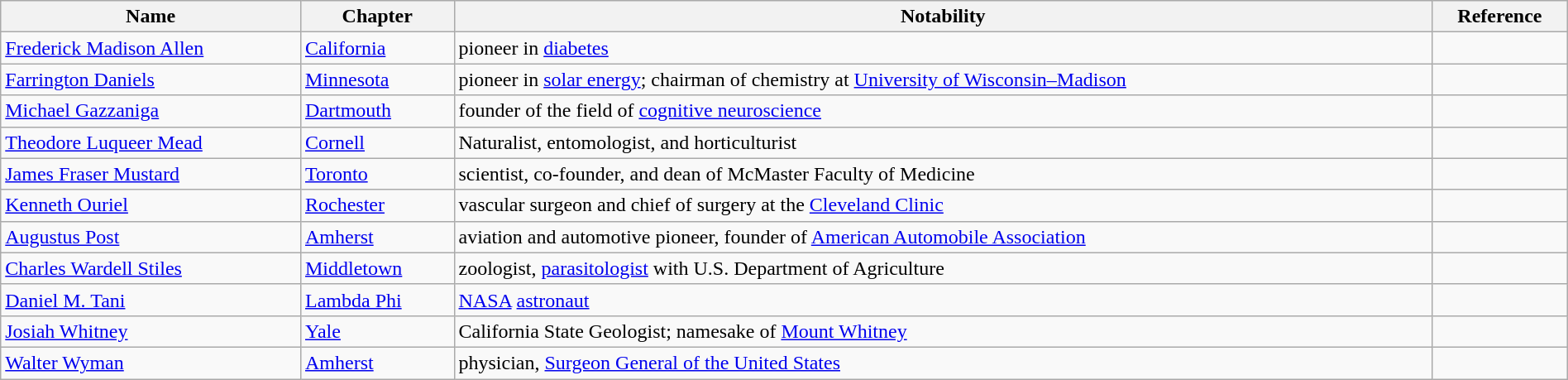<table class="sortable wikitable" style="width:100%;">
<tr>
<th>Name</th>
<th>Chapter</th>
<th>Notability</th>
<th>Reference</th>
</tr>
<tr>
<td><a href='#'>Frederick Madison Allen</a></td>
<td><a href='#'>California</a></td>
<td>pioneer in <a href='#'>diabetes</a></td>
<td></td>
</tr>
<tr>
<td><a href='#'>Farrington Daniels</a></td>
<td><a href='#'>Minnesota</a></td>
<td>pioneer in <a href='#'>solar energy</a>; chairman of chemistry at <a href='#'>University of Wisconsin–Madison</a></td>
<td></td>
</tr>
<tr>
<td><a href='#'>Michael Gazzaniga</a></td>
<td><a href='#'>Dartmouth</a></td>
<td>founder of the field of <a href='#'>cognitive neuroscience</a></td>
<td></td>
</tr>
<tr>
<td><a href='#'>Theodore Luqueer Mead</a></td>
<td><a href='#'>Cornell</a></td>
<td>Naturalist, entomologist, and horticulturist</td>
<td></td>
</tr>
<tr>
<td><a href='#'>James Fraser Mustard</a></td>
<td><a href='#'>Toronto</a></td>
<td>scientist, co-founder, and dean of McMaster Faculty of Medicine</td>
<td></td>
</tr>
<tr>
<td><a href='#'>Kenneth Ouriel</a></td>
<td><a href='#'>Rochester</a></td>
<td>vascular surgeon and chief of surgery at the <a href='#'>Cleveland Clinic</a></td>
<td></td>
</tr>
<tr>
<td><a href='#'>Augustus Post</a></td>
<td><a href='#'>Amherst</a></td>
<td>aviation and automotive pioneer, founder of <a href='#'>American Automobile Association</a></td>
<td></td>
</tr>
<tr>
<td><a href='#'>Charles Wardell Stiles</a></td>
<td><a href='#'>Middletown</a></td>
<td>zoologist, <a href='#'>parasitologist</a> with U.S. Department of Agriculture</td>
<td></td>
</tr>
<tr>
<td><a href='#'>Daniel M. Tani</a></td>
<td><a href='#'>Lambda Phi</a></td>
<td><a href='#'>NASA</a> <a href='#'>astronaut</a></td>
<td></td>
</tr>
<tr>
<td><a href='#'>Josiah Whitney</a></td>
<td><a href='#'>Yale</a></td>
<td>California State Geologist; namesake of <a href='#'>Mount Whitney</a></td>
<td></td>
</tr>
<tr>
<td><a href='#'>Walter Wyman</a></td>
<td><a href='#'>Amherst</a></td>
<td>physician, <a href='#'>Surgeon General of the United States</a></td>
<td></td>
</tr>
</table>
